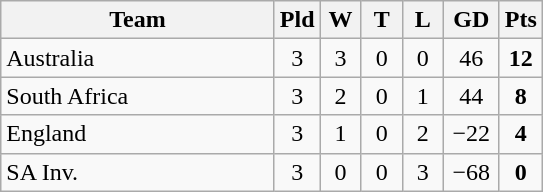<table class="wikitable" style="text-align:center;">
<tr>
<th width=175>Team</th>
<th style="width:20px;" abbr="Played">Pld</th>
<th style="width:20px;" abbr="Won">W</th>
<th style="width:20px;" abbr="Tied">T</th>
<th style="width:20px;" abbr="Lost">L</th>
<th style="width:30px;" abbr="Diff">GD</th>
<th style="width:20px;" abbr="Points">Pts</th>
</tr>
<tr style="background:#f9f9f9;">
<td style="text-align:left;"> Australia</td>
<td>3</td>
<td>3</td>
<td>0</td>
<td>0</td>
<td>46</td>
<td><strong>12</strong></td>
</tr>
<tr style="background:#f9f9f9;">
<td style="text-align:left;"> South Africa</td>
<td>3</td>
<td>2</td>
<td>0</td>
<td>1</td>
<td>44</td>
<td><strong>8</strong></td>
</tr>
<tr style="background:#f9f9f9;">
<td style="text-align:left;"> England</td>
<td>3</td>
<td>1</td>
<td>0</td>
<td>2</td>
<td>−22</td>
<td><strong>4</strong></td>
</tr>
<tr style="background:#f9f9f9;">
<td style="text-align:left;"> SA Inv.</td>
<td>3</td>
<td>0</td>
<td>0</td>
<td>3</td>
<td>−68</td>
<td><strong>0</strong></td>
</tr>
</table>
